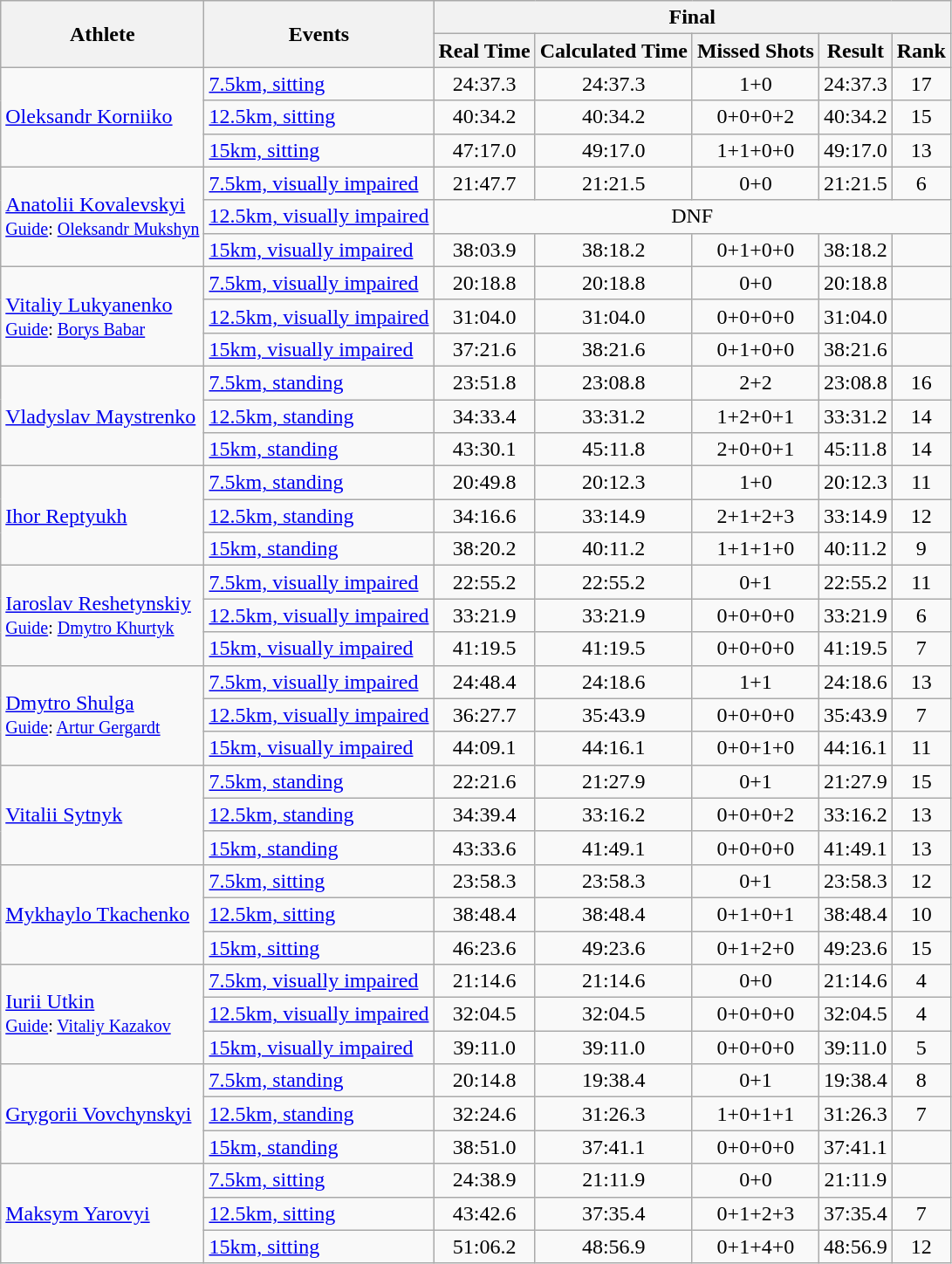<table class="wikitable" style="font-size:100%">
<tr>
<th rowspan="2">Athlete</th>
<th rowspan="2">Events</th>
<th colspan="5">Final</th>
</tr>
<tr>
<th>Real Time</th>
<th>Calculated Time</th>
<th>Missed Shots</th>
<th>Result</th>
<th>Rank</th>
</tr>
<tr>
<td rowspan=3><a href='#'>Oleksandr Korniiko</a></td>
<td><a href='#'>7.5km, sitting</a></td>
<td align="center">24:37.3</td>
<td align="center">24:37.3</td>
<td align="center">1+0</td>
<td align="center">24:37.3</td>
<td align="center">17</td>
</tr>
<tr>
<td><a href='#'>12.5km, sitting</a></td>
<td align="center">40:34.2</td>
<td align="center">40:34.2</td>
<td align="center">0+0+0+2</td>
<td align="center">40:34.2</td>
<td align="center">15</td>
</tr>
<tr>
<td><a href='#'>15km, sitting</a></td>
<td align="center">47:17.0</td>
<td align="center">49:17.0</td>
<td align="center">1+1+0+0</td>
<td align="center">49:17.0</td>
<td align="center">13</td>
</tr>
<tr>
<td rowspan=3><a href='#'>Anatolii Kovalevskyi</a><br><small><a href='#'>Guide</a>: <a href='#'>Oleksandr Mukshyn</a></small></td>
<td><a href='#'>7.5km, visually impaired</a></td>
<td align="center">21:47.7</td>
<td align="center">21:21.5</td>
<td align="center">0+0</td>
<td align="center">21:21.5</td>
<td align="center">6</td>
</tr>
<tr>
<td><a href='#'>12.5km, visually impaired</a></td>
<td align="center" colspan=5>DNF</td>
</tr>
<tr>
<td><a href='#'>15km, visually impaired</a></td>
<td align="center">38:03.9</td>
<td align="center">38:18.2</td>
<td align="center">0+1+0+0</td>
<td align="center">38:18.2</td>
<td align="center"></td>
</tr>
<tr>
<td rowspan=3><a href='#'>Vitaliy Lukyanenko</a><br><small><a href='#'>Guide</a>: <a href='#'>Borys Babar</a></small></td>
<td><a href='#'>7.5km, visually impaired</a></td>
<td align="center">20:18.8</td>
<td align="center">20:18.8</td>
<td align="center">0+0</td>
<td align="center">20:18.8</td>
<td align="center"></td>
</tr>
<tr>
<td><a href='#'>12.5km, visually impaired</a></td>
<td align="center">31:04.0</td>
<td align="center">31:04.0</td>
<td align="center">0+0+0+0</td>
<td align="center">31:04.0</td>
<td align="center"></td>
</tr>
<tr>
<td><a href='#'>15km, visually impaired</a></td>
<td align="center">37:21.6</td>
<td align="center">38:21.6</td>
<td align="center">0+1+0+0</td>
<td align="center">38:21.6</td>
<td align="center"></td>
</tr>
<tr>
<td rowspan=3><a href='#'>Vladyslav Maystrenko</a></td>
<td><a href='#'>7.5km, standing</a></td>
<td align="center">23:51.8</td>
<td align="center">23:08.8</td>
<td align="center">2+2</td>
<td align="center">23:08.8</td>
<td align="center">16</td>
</tr>
<tr>
<td><a href='#'>12.5km, standing</a></td>
<td align="center">34:33.4</td>
<td align="center">33:31.2</td>
<td align="center">1+2+0+1</td>
<td align="center">33:31.2</td>
<td align="center">14</td>
</tr>
<tr>
<td><a href='#'>15km, standing</a></td>
<td align="center">43:30.1</td>
<td align="center">45:11.8</td>
<td align="center">2+0+0+1</td>
<td align="center">45:11.8</td>
<td align="center">14</td>
</tr>
<tr>
<td rowspan=3><a href='#'>Ihor Reptyukh</a></td>
<td><a href='#'>7.5km, standing</a></td>
<td align="center">20:49.8</td>
<td align="center">20:12.3</td>
<td align="center">1+0</td>
<td align="center">20:12.3</td>
<td align="center">11</td>
</tr>
<tr>
<td><a href='#'>12.5km, standing</a></td>
<td align="center">34:16.6</td>
<td align="center">33:14.9</td>
<td align="center">2+1+2+3</td>
<td align="center">33:14.9</td>
<td align="center">12</td>
</tr>
<tr>
<td><a href='#'>15km, standing</a></td>
<td align="center">38:20.2</td>
<td align="center">40:11.2</td>
<td align="center">1+1+1+0</td>
<td align="center">40:11.2</td>
<td align="center">9</td>
</tr>
<tr>
<td rowspan=3><a href='#'>Iaroslav Reshetynskiy</a><br><small><a href='#'>Guide</a>: <a href='#'>Dmytro Khurtyk</a></small></td>
<td><a href='#'>7.5km, visually impaired</a></td>
<td align="center">22:55.2</td>
<td align="center">22:55.2</td>
<td align="center">0+1</td>
<td align="center">22:55.2</td>
<td align="center">11</td>
</tr>
<tr>
<td><a href='#'>12.5km, visually impaired</a></td>
<td align="center">33:21.9</td>
<td align="center">33:21.9</td>
<td align="center">0+0+0+0</td>
<td align="center">33:21.9</td>
<td align="center">6</td>
</tr>
<tr>
<td><a href='#'>15km, visually impaired</a></td>
<td align="center">41:19.5</td>
<td align="center">41:19.5</td>
<td align="center">0+0+0+0</td>
<td align="center">41:19.5</td>
<td align="center">7</td>
</tr>
<tr>
<td rowspan=3><a href='#'>Dmytro Shulga</a><br><small><a href='#'>Guide</a>: <a href='#'>Artur Gergardt</a></small></td>
<td><a href='#'>7.5km, visually impaired</a></td>
<td align="center">24:48.4</td>
<td align="center">24:18.6</td>
<td align="center">1+1</td>
<td align="center">24:18.6</td>
<td align="center">13</td>
</tr>
<tr>
<td><a href='#'>12.5km, visually impaired</a></td>
<td align="center">36:27.7</td>
<td align="center">35:43.9</td>
<td align="center">0+0+0+0</td>
<td align="center">35:43.9</td>
<td align="center">7</td>
</tr>
<tr>
<td><a href='#'>15km, visually impaired</a></td>
<td align="center">44:09.1</td>
<td align="center">44:16.1</td>
<td align="center">0+0+1+0</td>
<td align="center">44:16.1</td>
<td align="center">11</td>
</tr>
<tr>
<td rowspan=3><a href='#'>Vitalii Sytnyk</a></td>
<td><a href='#'>7.5km, standing</a></td>
<td align="center">22:21.6</td>
<td align="center">21:27.9</td>
<td align="center">0+1</td>
<td align="center">21:27.9</td>
<td align="center">15</td>
</tr>
<tr>
<td><a href='#'>12.5km, standing</a></td>
<td align="center">34:39.4</td>
<td align="center">33:16.2</td>
<td align="center">0+0+0+2</td>
<td align="center">33:16.2</td>
<td align="center">13</td>
</tr>
<tr>
<td><a href='#'>15km, standing</a></td>
<td align="center">43:33.6</td>
<td align="center">41:49.1</td>
<td align="center">0+0+0+0</td>
<td align="center">41:49.1</td>
<td align="center">13</td>
</tr>
<tr>
<td rowspan=3><a href='#'>Mykhaylo Tkachenko</a></td>
<td><a href='#'>7.5km, sitting</a></td>
<td align="center">23:58.3</td>
<td align="center">23:58.3</td>
<td align="center">0+1</td>
<td align="center">23:58.3</td>
<td align="center">12</td>
</tr>
<tr>
<td><a href='#'>12.5km, sitting</a></td>
<td align="center">38:48.4</td>
<td align="center">38:48.4</td>
<td align="center">0+1+0+1</td>
<td align="center">38:48.4</td>
<td align="center">10</td>
</tr>
<tr>
<td><a href='#'>15km, sitting</a></td>
<td align="center">46:23.6</td>
<td align="center">49:23.6</td>
<td align="center">0+1+2+0</td>
<td align="center">49:23.6</td>
<td align="center">15</td>
</tr>
<tr>
<td rowspan=3><a href='#'>Iurii Utkin</a><br><small><a href='#'>Guide</a>: <a href='#'>Vitaliy Kazakov</a></small></td>
<td><a href='#'>7.5km, visually impaired</a></td>
<td align="center">21:14.6</td>
<td align="center">21:14.6</td>
<td align="center">0+0</td>
<td align="center">21:14.6</td>
<td align="center">4</td>
</tr>
<tr>
<td><a href='#'>12.5km, visually impaired</a></td>
<td align="center">32:04.5</td>
<td align="center">32:04.5</td>
<td align="center">0+0+0+0</td>
<td align="center">32:04.5</td>
<td align="center">4</td>
</tr>
<tr>
<td><a href='#'>15km, visually impaired</a></td>
<td align="center">39:11.0</td>
<td align="center">39:11.0</td>
<td align="center">0+0+0+0</td>
<td align="center">39:11.0</td>
<td align="center">5</td>
</tr>
<tr>
<td rowspan=3><a href='#'>Grygorii Vovchynskyi</a></td>
<td><a href='#'>7.5km, standing</a></td>
<td align="center">20:14.8</td>
<td align="center">19:38.4</td>
<td align="center">0+1</td>
<td align="center">19:38.4</td>
<td align="center">8</td>
</tr>
<tr>
<td><a href='#'>12.5km, standing</a></td>
<td align="center">32:24.6</td>
<td align="center">31:26.3</td>
<td align="center">1+0+1+1</td>
<td align="center">31:26.3</td>
<td align="center">7</td>
</tr>
<tr>
<td><a href='#'>15km, standing</a></td>
<td align="center">38:51.0</td>
<td align="center">37:41.1</td>
<td align="center">0+0+0+0</td>
<td align="center">37:41.1</td>
<td align="center"></td>
</tr>
<tr>
<td rowspan=3><a href='#'>Maksym Yarovyi</a></td>
<td><a href='#'>7.5km, sitting</a></td>
<td align="center">24:38.9</td>
<td align="center">21:11.9</td>
<td align="center">0+0</td>
<td align="center">21:11.9</td>
<td align="center"></td>
</tr>
<tr>
<td><a href='#'>12.5km, sitting</a></td>
<td align="center">43:42.6</td>
<td align="center">37:35.4</td>
<td align="center">0+1+2+3</td>
<td align="center">37:35.4</td>
<td align="center">7</td>
</tr>
<tr>
<td><a href='#'>15km, sitting</a></td>
<td align="center">51:06.2</td>
<td align="center">48:56.9</td>
<td align="center">0+1+4+0</td>
<td align="center">48:56.9</td>
<td align="center">12</td>
</tr>
</table>
